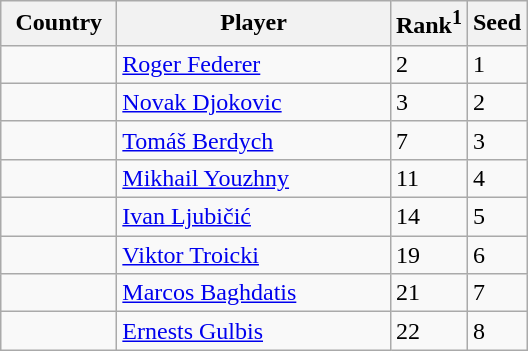<table class="sortable wikitable">
<tr>
<th width="70">Country</th>
<th width="175">Player</th>
<th>Rank<sup>1</sup></th>
<th>Seed</th>
</tr>
<tr>
<td></td>
<td><a href='#'>Roger Federer</a></td>
<td>2</td>
<td>1</td>
</tr>
<tr>
<td></td>
<td><a href='#'>Novak Djokovic</a></td>
<td>3</td>
<td>2</td>
</tr>
<tr>
<td></td>
<td><a href='#'>Tomáš Berdych</a></td>
<td>7</td>
<td>3</td>
</tr>
<tr>
<td></td>
<td><a href='#'>Mikhail Youzhny</a></td>
<td>11</td>
<td>4</td>
</tr>
<tr>
<td></td>
<td><a href='#'>Ivan Ljubičić</a></td>
<td>14</td>
<td>5</td>
</tr>
<tr>
<td></td>
<td><a href='#'>Viktor Troicki</a></td>
<td>19</td>
<td>6</td>
</tr>
<tr>
<td></td>
<td><a href='#'>Marcos Baghdatis</a></td>
<td>21</td>
<td>7</td>
</tr>
<tr>
<td></td>
<td><a href='#'>Ernests Gulbis</a></td>
<td>22</td>
<td>8</td>
</tr>
</table>
